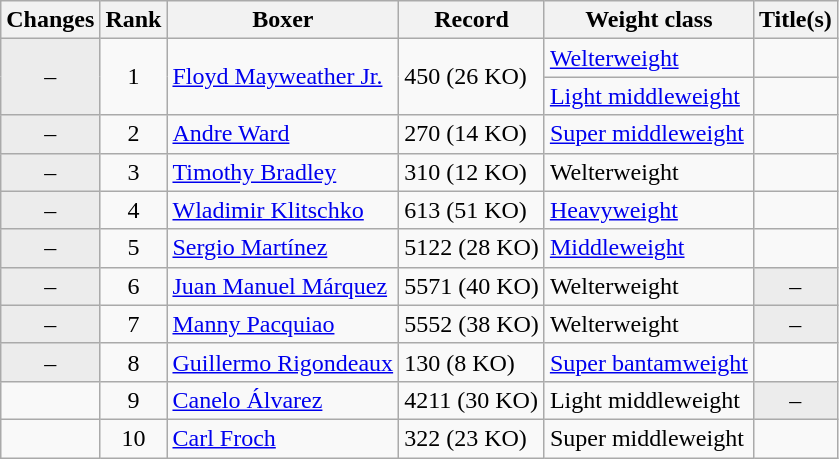<table class="wikitable ">
<tr>
<th>Changes</th>
<th>Rank</th>
<th>Boxer</th>
<th>Record</th>
<th>Weight class</th>
<th>Title(s)</th>
</tr>
<tr>
<td rowspan=2 align=center bgcolor=#ECECEC>–</td>
<td rowspan=2 align=center>1</td>
<td rowspan=2><a href='#'>Floyd Mayweather Jr.</a></td>
<td rowspan=2>450 (26 KO)</td>
<td><a href='#'>Welterweight</a></td>
<td></td>
</tr>
<tr>
<td><a href='#'>Light middleweight</a></td>
<td></td>
</tr>
<tr>
<td align=center bgcolor=#ECECEC>–</td>
<td align=center>2</td>
<td><a href='#'>Andre Ward</a></td>
<td>270 (14 KO)</td>
<td><a href='#'>Super middleweight</a></td>
<td></td>
</tr>
<tr>
<td align=center bgcolor=#ECECEC>–</td>
<td align=center>3</td>
<td><a href='#'>Timothy Bradley</a></td>
<td>310 (12 KO)</td>
<td>Welterweight</td>
<td></td>
</tr>
<tr>
<td align=center bgcolor=#ECECEC>–</td>
<td align=center>4</td>
<td><a href='#'>Wladimir Klitschko</a></td>
<td>613 (51 KO)</td>
<td><a href='#'>Heavyweight</a></td>
<td></td>
</tr>
<tr>
<td align=center bgcolor=#ECECEC>–</td>
<td align=center>5</td>
<td><a href='#'>Sergio Martínez</a></td>
<td>5122 (28 KO)</td>
<td><a href='#'>Middleweight</a></td>
<td></td>
</tr>
<tr>
<td align=center bgcolor=#ECECEC>–</td>
<td align=center>6</td>
<td><a href='#'>Juan Manuel Márquez</a></td>
<td>5571 (40 KO)</td>
<td>Welterweight</td>
<td align=center bgcolor=#ECECEC data-sort-value="Z">–</td>
</tr>
<tr>
<td align=center bgcolor=#ECECEC>–</td>
<td align=center>7</td>
<td><a href='#'>Manny Pacquiao</a></td>
<td>5552 (38 KO)</td>
<td>Welterweight</td>
<td align=center bgcolor=#ECECEC data-sort-value="Z">–</td>
</tr>
<tr>
<td align=center bgcolor=#ECECEC>–</td>
<td align=center>8</td>
<td><a href='#'>Guillermo Rigondeaux</a></td>
<td>130 (8 KO)</td>
<td><a href='#'>Super bantamweight</a></td>
<td></td>
</tr>
<tr>
<td align=center></td>
<td align=center>9</td>
<td><a href='#'>Canelo Álvarez</a></td>
<td>4211 (30 KO)</td>
<td>Light middleweight</td>
<td align=center bgcolor=#ECECEC data-sort-value="Z">–</td>
</tr>
<tr>
<td align=center></td>
<td align=center>10</td>
<td><a href='#'>Carl Froch</a></td>
<td>322 (23 KO)</td>
<td>Super middleweight</td>
<td></td>
</tr>
</table>
